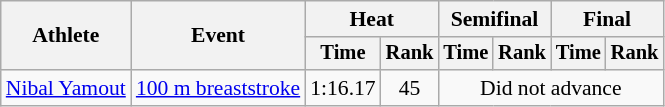<table class=wikitable style="font-size:90%">
<tr>
<th rowspan="2">Athlete</th>
<th rowspan="2">Event</th>
<th colspan="2">Heat</th>
<th colspan="2">Semifinal</th>
<th colspan="2">Final</th>
</tr>
<tr style="font-size:95%">
<th>Time</th>
<th>Rank</th>
<th>Time</th>
<th>Rank</th>
<th>Time</th>
<th>Rank</th>
</tr>
<tr align=center>
<td align=left><a href='#'>Nibal Yamout</a></td>
<td align=left><a href='#'>100 m breaststroke</a></td>
<td>1:16.17</td>
<td>45</td>
<td colspan=4>Did not advance</td>
</tr>
</table>
